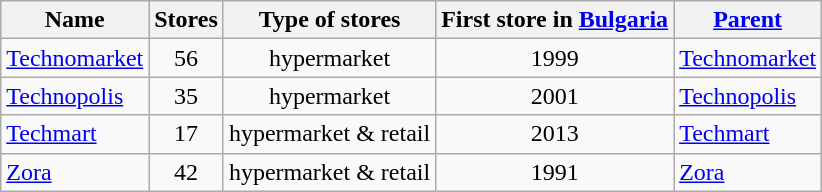<table class="wikitable sortable">
<tr>
<th>Name</th>
<th>Stores</th>
<th>Type of stores</th>
<th>First store in <a href='#'>Bulgaria</a></th>
<th><a href='#'>Parent</a></th>
</tr>
<tr>
<td><a href='#'>Technomarket</a></td>
<td align="center"> 56</td>
<td align="center">hypermarket</td>
<td align="center">1999</td>
<td><a href='#'>Technomarket</a></td>
</tr>
<tr>
<td><a href='#'>Technopolis</a></td>
<td align="center"> 35</td>
<td align="center">hypermarket</td>
<td align="center">2001</td>
<td><a href='#'>Technopolis</a></td>
</tr>
<tr>
<td><a href='#'>Techmart</a></td>
<td align="center"> 17</td>
<td align="center">hypermarket & retail</td>
<td align="center">2013</td>
<td><a href='#'>Techmart</a></td>
</tr>
<tr>
<td><a href='#'>Zora</a></td>
<td align="center"> 42</td>
<td align="center">hypermarket & retail</td>
<td align="center">1991</td>
<td><a href='#'>Zora</a></td>
</tr>
</table>
